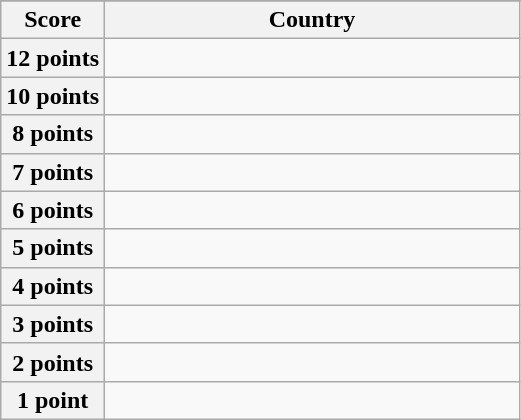<table class="wikitable">
<tr>
</tr>
<tr>
<th scope="col" width="20%">Score</th>
<th scope="col">Country</th>
</tr>
<tr>
<th scope="row">12 points</th>
<td></td>
</tr>
<tr>
<th scope="row">10 points</th>
<td></td>
</tr>
<tr>
<th scope="row">8 points</th>
<td></td>
</tr>
<tr>
<th scope="row">7 points</th>
<td></td>
</tr>
<tr>
<th scope="row">6 points</th>
<td></td>
</tr>
<tr>
<th scope="row">5 points</th>
<td></td>
</tr>
<tr>
<th scope="row">4 points</th>
<td></td>
</tr>
<tr>
<th scope="row">3 points</th>
<td></td>
</tr>
<tr>
<th scope="row">2 points</th>
<td></td>
</tr>
<tr>
<th scope="row">1 point</th>
<td></td>
</tr>
</table>
